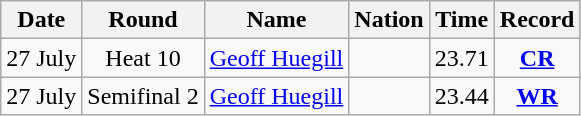<table class="wikitable" style="text-align:center">
<tr>
<th>Date</th>
<th>Round</th>
<th>Name</th>
<th>Nation</th>
<th>Time</th>
<th>Record</th>
</tr>
<tr>
<td>27 July</td>
<td>Heat 10</td>
<td align="left"><a href='#'>Geoff Huegill</a></td>
<td align="left"></td>
<td>23.71</td>
<td><strong><a href='#'>CR</a></strong></td>
</tr>
<tr>
<td>27 July</td>
<td>Semifinal 2</td>
<td align="left"><a href='#'>Geoff Huegill</a></td>
<td align="left"></td>
<td>23.44</td>
<td><strong><a href='#'>WR</a></strong></td>
</tr>
</table>
